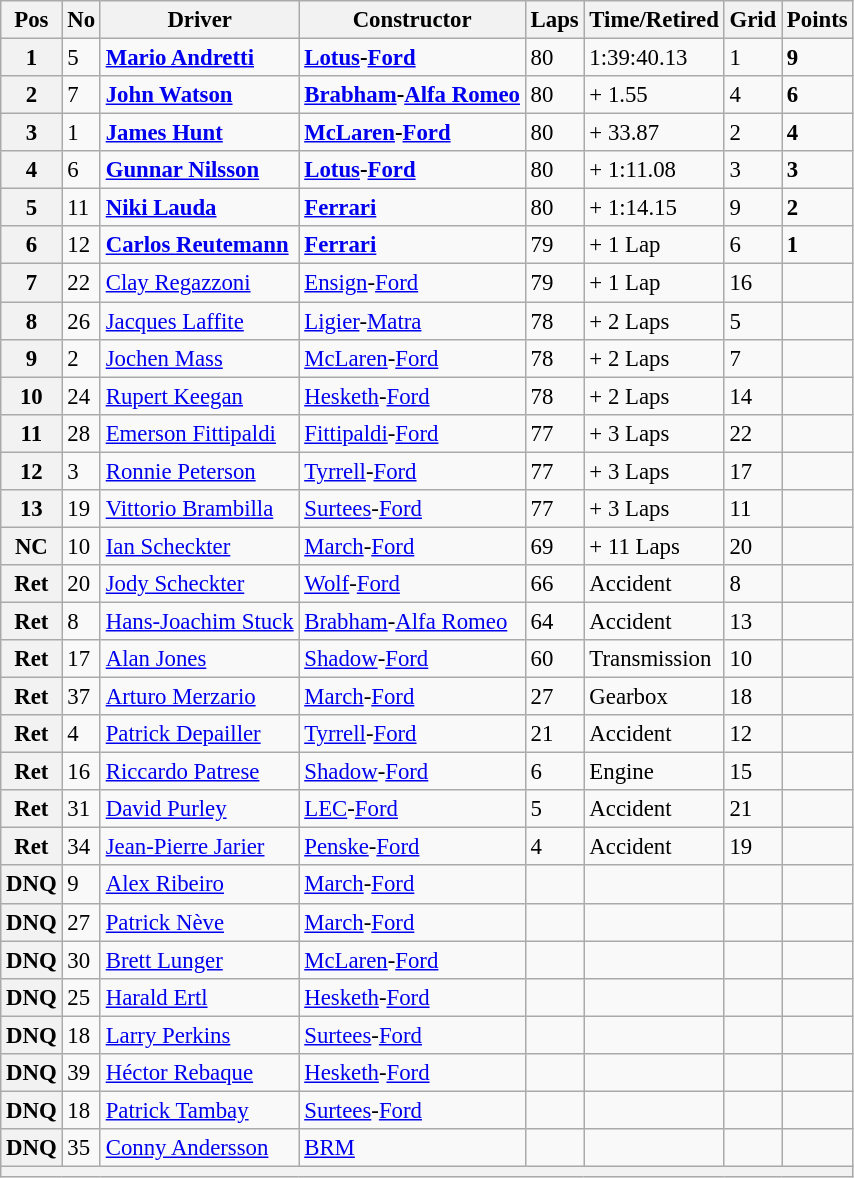<table class="wikitable" style="font-size: 95%;">
<tr>
<th>Pos</th>
<th>No</th>
<th>Driver</th>
<th>Constructor</th>
<th>Laps</th>
<th>Time/Retired</th>
<th>Grid</th>
<th>Points</th>
</tr>
<tr>
<th>1</th>
<td>5</td>
<td> <strong><a href='#'>Mario Andretti</a></strong></td>
<td><strong><a href='#'>Lotus</a>-<a href='#'>Ford</a></strong></td>
<td>80</td>
<td>1:39:40.13</td>
<td>1</td>
<td><strong>9</strong></td>
</tr>
<tr>
<th>2</th>
<td>7</td>
<td> <strong><a href='#'>John Watson</a></strong></td>
<td><strong><a href='#'>Brabham</a>-<a href='#'>Alfa Romeo</a></strong></td>
<td>80</td>
<td>+ 1.55</td>
<td>4</td>
<td><strong>6</strong></td>
</tr>
<tr>
<th>3</th>
<td>1</td>
<td> <strong><a href='#'>James Hunt</a></strong></td>
<td><strong><a href='#'>McLaren</a>-<a href='#'>Ford</a></strong></td>
<td>80</td>
<td>+ 33.87</td>
<td>2</td>
<td><strong>4</strong></td>
</tr>
<tr>
<th>4</th>
<td>6</td>
<td> <strong><a href='#'>Gunnar Nilsson</a></strong></td>
<td><strong><a href='#'>Lotus</a>-<a href='#'>Ford</a></strong></td>
<td>80</td>
<td>+ 1:11.08</td>
<td>3</td>
<td><strong>3</strong></td>
</tr>
<tr>
<th>5</th>
<td>11</td>
<td> <strong><a href='#'>Niki Lauda</a></strong></td>
<td><strong><a href='#'>Ferrari</a></strong></td>
<td>80</td>
<td>+ 1:14.15</td>
<td>9</td>
<td><strong>2</strong></td>
</tr>
<tr>
<th>6</th>
<td>12</td>
<td> <strong><a href='#'>Carlos Reutemann</a></strong></td>
<td><strong><a href='#'>Ferrari</a></strong></td>
<td>79</td>
<td>+ 1 Lap</td>
<td>6</td>
<td><strong>1</strong></td>
</tr>
<tr>
<th>7</th>
<td>22</td>
<td> <a href='#'>Clay Regazzoni</a></td>
<td><a href='#'>Ensign</a>-<a href='#'>Ford</a></td>
<td>79</td>
<td>+ 1 Lap</td>
<td>16</td>
<td> </td>
</tr>
<tr>
<th>8</th>
<td>26</td>
<td> <a href='#'>Jacques Laffite</a></td>
<td><a href='#'>Ligier</a>-<a href='#'>Matra</a></td>
<td>78</td>
<td>+ 2 Laps</td>
<td>5</td>
<td> </td>
</tr>
<tr>
<th>9</th>
<td>2</td>
<td> <a href='#'>Jochen Mass</a></td>
<td><a href='#'>McLaren</a>-<a href='#'>Ford</a></td>
<td>78</td>
<td>+ 2 Laps</td>
<td>7</td>
<td> </td>
</tr>
<tr>
<th>10</th>
<td>24</td>
<td> <a href='#'>Rupert Keegan</a></td>
<td><a href='#'>Hesketh</a>-<a href='#'>Ford</a></td>
<td>78</td>
<td>+ 2 Laps</td>
<td>14</td>
<td> </td>
</tr>
<tr>
<th>11</th>
<td>28</td>
<td> <a href='#'>Emerson Fittipaldi</a></td>
<td><a href='#'>Fittipaldi</a>-<a href='#'>Ford</a></td>
<td>77</td>
<td>+ 3 Laps</td>
<td>22</td>
<td> </td>
</tr>
<tr>
<th>12</th>
<td>3</td>
<td> <a href='#'>Ronnie Peterson</a></td>
<td><a href='#'>Tyrrell</a>-<a href='#'>Ford</a></td>
<td>77</td>
<td>+ 3 Laps</td>
<td>17</td>
<td> </td>
</tr>
<tr>
<th>13</th>
<td>19</td>
<td> <a href='#'>Vittorio Brambilla</a></td>
<td><a href='#'>Surtees</a>-<a href='#'>Ford</a></td>
<td>77</td>
<td>+ 3 Laps</td>
<td>11</td>
<td> </td>
</tr>
<tr>
<th>NC</th>
<td>10</td>
<td> <a href='#'>Ian Scheckter</a></td>
<td><a href='#'>March</a>-<a href='#'>Ford</a></td>
<td>69</td>
<td>+ 11 Laps</td>
<td>20</td>
<td> </td>
</tr>
<tr>
<th>Ret</th>
<td>20</td>
<td> <a href='#'>Jody Scheckter</a></td>
<td><a href='#'>Wolf</a>-<a href='#'>Ford</a></td>
<td>66</td>
<td>Accident</td>
<td>8</td>
<td> </td>
</tr>
<tr>
<th>Ret</th>
<td>8</td>
<td> <a href='#'>Hans-Joachim Stuck</a></td>
<td><a href='#'>Brabham</a>-<a href='#'>Alfa Romeo</a></td>
<td>64</td>
<td>Accident</td>
<td>13</td>
<td> </td>
</tr>
<tr>
<th>Ret</th>
<td>17</td>
<td> <a href='#'>Alan Jones</a></td>
<td><a href='#'>Shadow</a>-<a href='#'>Ford</a></td>
<td>60</td>
<td>Transmission</td>
<td>10</td>
<td> </td>
</tr>
<tr>
<th>Ret</th>
<td>37</td>
<td> <a href='#'>Arturo Merzario</a></td>
<td><a href='#'>March</a>-<a href='#'>Ford</a></td>
<td>27</td>
<td>Gearbox</td>
<td>18</td>
<td> </td>
</tr>
<tr>
<th>Ret</th>
<td>4</td>
<td> <a href='#'>Patrick Depailler</a></td>
<td><a href='#'>Tyrrell</a>-<a href='#'>Ford</a></td>
<td>21</td>
<td>Accident</td>
<td>12</td>
<td> </td>
</tr>
<tr>
<th>Ret</th>
<td>16</td>
<td> <a href='#'>Riccardo Patrese</a></td>
<td><a href='#'>Shadow</a>-<a href='#'>Ford</a></td>
<td>6</td>
<td>Engine</td>
<td>15</td>
<td> </td>
</tr>
<tr>
<th>Ret</th>
<td>31</td>
<td> <a href='#'>David Purley</a></td>
<td><a href='#'>LEC</a>-<a href='#'>Ford</a></td>
<td>5</td>
<td>Accident</td>
<td>21</td>
<td> </td>
</tr>
<tr>
<th>Ret</th>
<td>34</td>
<td> <a href='#'>Jean-Pierre Jarier</a></td>
<td><a href='#'>Penske</a>-<a href='#'>Ford</a></td>
<td>4</td>
<td>Accident</td>
<td>19</td>
<td> </td>
</tr>
<tr>
<th>DNQ</th>
<td>9</td>
<td> <a href='#'>Alex Ribeiro</a></td>
<td><a href='#'>March</a>-<a href='#'>Ford</a></td>
<td> </td>
<td></td>
<td></td>
<td> </td>
</tr>
<tr>
<th>DNQ</th>
<td>27</td>
<td> <a href='#'>Patrick Nève</a></td>
<td><a href='#'>March</a>-<a href='#'>Ford</a></td>
<td> </td>
<td></td>
<td></td>
<td> </td>
</tr>
<tr>
<th>DNQ</th>
<td>30</td>
<td> <a href='#'>Brett Lunger</a></td>
<td><a href='#'>McLaren</a>-<a href='#'>Ford</a></td>
<td> </td>
<td></td>
<td></td>
<td> </td>
</tr>
<tr>
<th>DNQ</th>
<td>25</td>
<td> <a href='#'>Harald Ertl</a></td>
<td><a href='#'>Hesketh</a>-<a href='#'>Ford</a></td>
<td> </td>
<td></td>
<td></td>
<td> </td>
</tr>
<tr>
<th>DNQ</th>
<td>18</td>
<td> <a href='#'>Larry Perkins</a></td>
<td><a href='#'>Surtees</a>-<a href='#'>Ford</a></td>
<td> </td>
<td></td>
<td></td>
<td> </td>
</tr>
<tr>
<th>DNQ</th>
<td>39</td>
<td> <a href='#'>Héctor Rebaque</a></td>
<td><a href='#'>Hesketh</a>-<a href='#'>Ford</a></td>
<td> </td>
<td></td>
<td></td>
<td> </td>
</tr>
<tr>
<th>DNQ</th>
<td>18</td>
<td> <a href='#'>Patrick Tambay</a></td>
<td><a href='#'>Surtees</a>-<a href='#'>Ford</a></td>
<td> </td>
<td></td>
<td></td>
<td> </td>
</tr>
<tr>
<th>DNQ</th>
<td>35</td>
<td> <a href='#'>Conny Andersson</a></td>
<td><a href='#'>BRM</a></td>
<td> </td>
<td> </td>
<td> </td>
<td> </td>
</tr>
<tr>
<th colspan="8"></th>
</tr>
</table>
